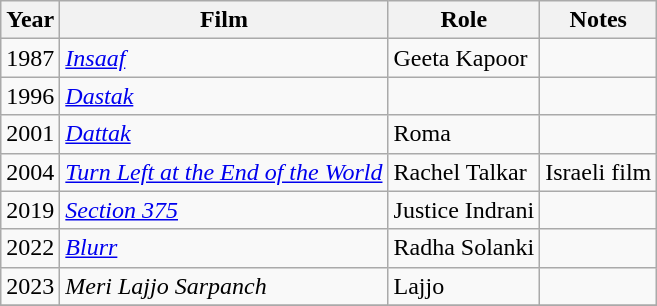<table class = "wikitable sortable">
<tr>
<th>Year</th>
<th>Film</th>
<th>Role</th>
<th>Notes</th>
</tr>
<tr>
<td>1987</td>
<td><em><a href='#'> Insaaf</a></em></td>
<td>Geeta Kapoor</td>
<td></td>
</tr>
<tr>
<td>1996</td>
<td><em><a href='#'>Dastak</a></em></td>
<td></td>
<td></td>
</tr>
<tr>
<td>2001</td>
<td><em><a href='#'>Dattak</a></em></td>
<td>Roma</td>
<td></td>
</tr>
<tr>
<td>2004</td>
<td><em><a href='#'>Turn Left at the End of the World</a></em></td>
<td>Rachel Talkar</td>
<td>Israeli film</td>
</tr>
<tr>
<td>2019</td>
<td><em><a href='#'>Section 375</a></em></td>
<td>Justice Indrani</td>
<td></td>
</tr>
<tr>
<td>2022</td>
<td><em><a href='#'>Blurr</a></em></td>
<td>Radha Solanki</td>
<td></td>
</tr>
<tr>
<td>2023</td>
<td><em>Meri Lajjo Sarpanch</em></td>
<td>Lajjo</td>
<td></td>
</tr>
<tr>
</tr>
</table>
